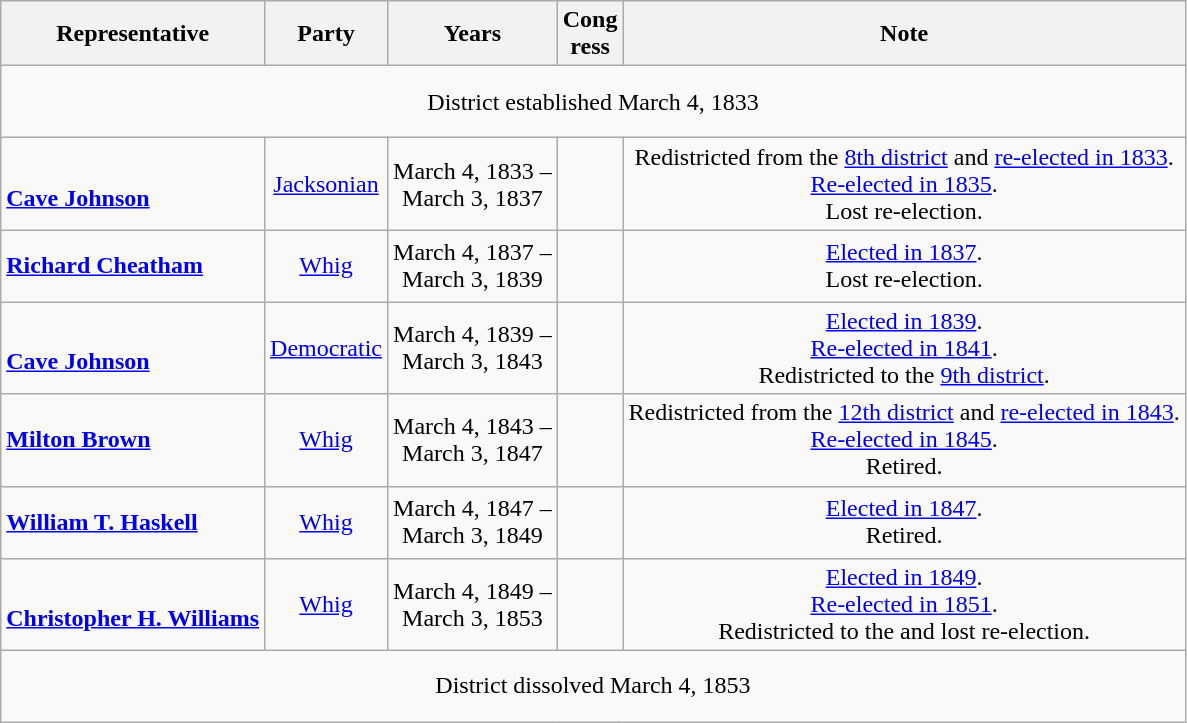<table class=wikitable style="text-align:center">
<tr>
<th>Representative</th>
<th>Party</th>
<th>Years</th>
<th>Cong<br>ress</th>
<th>Note</th>
</tr>
<tr style="height:3em">
<td colspan=5>District established March 4, 1833</td>
</tr>
<tr style="height:3em">
<td align=left nowrap><br><strong><a href='#'>Cave Johnson</a></strong><br></td>
<td><a href='#'>Jacksonian</a></td>
<td>March 4, 1833 –<br>March 3, 1837</td>
<td></td>
<td>Redistricted from the <a href='#'>8th district</a> and <a href='#'>re-elected in 1833</a>.<br><a href='#'>Re-elected in 1835</a>.<br>Lost re-election.</td>
</tr>
<tr style="height:3em">
<td align=left nowrap><strong><a href='#'>Richard Cheatham</a></strong><br></td>
<td><a href='#'>Whig</a></td>
<td>March 4, 1837 –<br>March 3, 1839</td>
<td></td>
<td><a href='#'>Elected in 1837</a>.<br>Lost re-election.</td>
</tr>
<tr style="height:3em">
<td align=left nowrap><br><strong><a href='#'>Cave Johnson</a></strong><br></td>
<td><a href='#'>Democratic</a></td>
<td>March 4, 1839 –<br>March 3, 1843</td>
<td></td>
<td><a href='#'>Elected in 1839</a>.<br><a href='#'>Re-elected in 1841</a>.<br>Redistricted to the <a href='#'>9th district</a>.</td>
</tr>
<tr style="height:3em">
<td align=left nowrap><strong><a href='#'>Milton Brown</a></strong><br></td>
<td><a href='#'>Whig</a></td>
<td>March 4, 1843 –<br>March 3, 1847</td>
<td></td>
<td>Redistricted from the <a href='#'>12th district</a> and <a href='#'>re-elected in 1843</a>.<br><a href='#'>Re-elected in 1845</a>.<br>Retired.</td>
</tr>
<tr style="height:3em">
<td align=left nowrap><strong><a href='#'>William T. Haskell</a></strong><br></td>
<td><a href='#'>Whig</a></td>
<td>March 4, 1847 –<br>March 3, 1849</td>
<td></td>
<td><a href='#'>Elected in 1847</a>.<br>Retired.</td>
</tr>
<tr style="height:3em">
<td align=left nowrap><br><strong><a href='#'>Christopher H. Williams</a></strong><br></td>
<td><a href='#'>Whig</a></td>
<td>March 4, 1849 –<br>March 3, 1853</td>
<td></td>
<td><a href='#'>Elected in 1849</a>.<br><a href='#'>Re-elected in 1851</a>.<br>Redistricted to the  and lost re-election.</td>
</tr>
<tr style="height:3em">
<td colspan=5>District dissolved March 4, 1853</td>
</tr>
</table>
